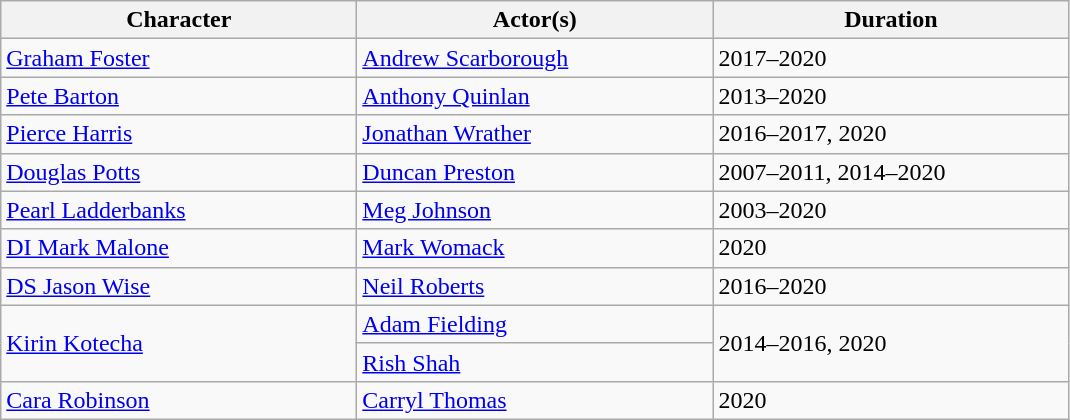<table class="wikitable">
<tr>
<th scope=2col" width="230">Character</th>
<th scope="col" width="230">Actor(s)</th>
<th scope="col" width="230">Duration</th>
</tr>
<tr>
<td><a href='#'>Graham Foster</a></td>
<td><a href='#'>Andrew Scarborough</a></td>
<td>2017–2020</td>
</tr>
<tr>
<td><a href='#'>Pete Barton</a></td>
<td><a href='#'>Anthony Quinlan</a></td>
<td>2013–2020</td>
</tr>
<tr>
<td><a href='#'>Pierce Harris</a></td>
<td><a href='#'>Jonathan Wrather</a></td>
<td>2016–2017, 2020</td>
</tr>
<tr>
<td><a href='#'>Douglas Potts</a></td>
<td><a href='#'>Duncan Preston</a></td>
<td>2007–2011, 2014–2020</td>
</tr>
<tr>
<td><a href='#'>Pearl Ladderbanks</a></td>
<td><a href='#'>Meg Johnson</a></td>
<td>2003–2020</td>
</tr>
<tr>
<td><a href='#'>DI Mark Malone</a></td>
<td><a href='#'>Mark Womack</a></td>
<td>2020</td>
</tr>
<tr>
<td><a href='#'>DS Jason Wise</a></td>
<td><a href='#'>Neil Roberts</a></td>
<td>2016–2020</td>
</tr>
<tr>
<td rowspan="2"><a href='#'>Kirin Kotecha</a></td>
<td><a href='#'>Adam Fielding</a></td>
<td rowspan="2">2014–2016, 2020</td>
</tr>
<tr>
<td><a href='#'>Rish Shah</a></td>
</tr>
<tr>
<td><a href='#'>Cara Robinson</a></td>
<td><a href='#'>Carryl Thomas</a></td>
<td>2020</td>
</tr>
</table>
